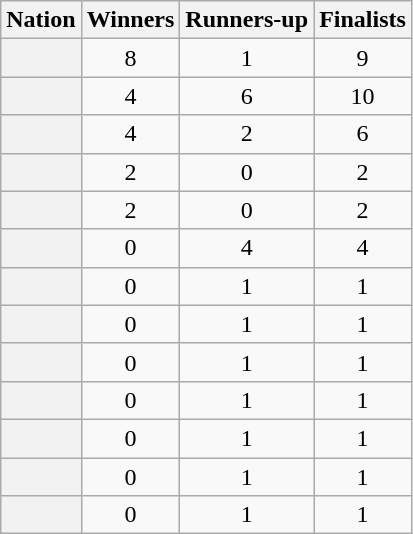<table class="wikitable plainrowheaders sortable">
<tr>
<th scope="col">Nation</th>
<th scope="col">Winners</th>
<th scope="col">Runners-up</th>
<th scope="col">Finalists</th>
</tr>
<tr>
<th scope="row"></th>
<td align="center">8</td>
<td align="center">1</td>
<td align="center">9</td>
</tr>
<tr>
<th scope="row"></th>
<td align="center">4</td>
<td align="center">6</td>
<td align="center">10</td>
</tr>
<tr>
<th scope="row"></th>
<td align="center">4</td>
<td align="center">2</td>
<td align="center">6</td>
</tr>
<tr>
<th scope="row"></th>
<td align="center">2</td>
<td align="center">0</td>
<td align="center">2</td>
</tr>
<tr>
<th scope="row"></th>
<td align="center">2</td>
<td align="center">0</td>
<td align="center">2</td>
</tr>
<tr>
<th scope="row"></th>
<td align="center">0</td>
<td align="center">4</td>
<td align="center">4</td>
</tr>
<tr>
<th scope="row"></th>
<td align="center">0</td>
<td align="center">1</td>
<td align="center">1</td>
</tr>
<tr>
<th scope="row"></th>
<td align="center">0</td>
<td align="center">1</td>
<td align="center">1</td>
</tr>
<tr>
<th scope="row"></th>
<td align="center">0</td>
<td align="center">1</td>
<td align="center">1</td>
</tr>
<tr>
<th scope="row"></th>
<td align="center">0</td>
<td align="center">1</td>
<td align="center">1</td>
</tr>
<tr>
<th scope="row"></th>
<td align="center">0</td>
<td align="center">1</td>
<td align="center">1</td>
</tr>
<tr>
<th scope="row"></th>
<td align="center">0</td>
<td align="center">1</td>
<td align="center">1</td>
</tr>
<tr>
<th scope="row"></th>
<td align="center">0</td>
<td align="center">1</td>
<td align="center">1</td>
</tr>
</table>
